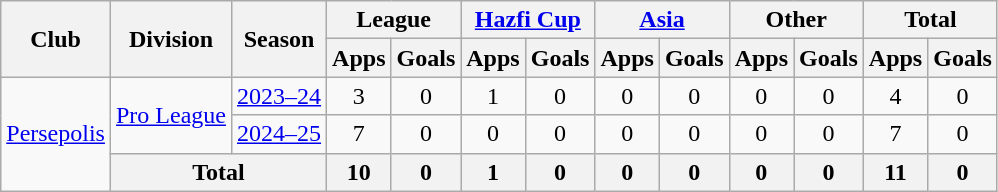<table class="wikitable" style="text-align: center;">
<tr>
<th rowspan="2">Club</th>
<th rowspan="2">Division</th>
<th rowspan="2">Season</th>
<th colspan="2">League</th>
<th colspan="2"><a href='#'>Hazfi Cup</a></th>
<th colspan="2"><a href='#'>Asia</a></th>
<th colspan="2">Other</th>
<th colspan="2">Total</th>
</tr>
<tr>
<th>Apps</th>
<th>Goals</th>
<th>Apps</th>
<th>Goals</th>
<th>Apps</th>
<th>Goals</th>
<th>Apps</th>
<th>Goals</th>
<th>Apps</th>
<th>Goals</th>
</tr>
<tr>
<td rowspan="3"><a href='#'>Persepolis</a></td>
<td rowspan="2"><a href='#'>Pro League</a></td>
<td><a href='#'>2023–24</a></td>
<td>3</td>
<td>0</td>
<td>1</td>
<td>0</td>
<td>0</td>
<td>0</td>
<td>0</td>
<td>0</td>
<td>4</td>
<td>0</td>
</tr>
<tr>
<td><a href='#'>2024–25</a></td>
<td>7</td>
<td>0</td>
<td>0</td>
<td>0</td>
<td>0</td>
<td>0</td>
<td>0</td>
<td>0</td>
<td>7</td>
<td>0</td>
</tr>
<tr>
<th colspan="2">Total</th>
<th>10</th>
<th>0</th>
<th>1</th>
<th>0</th>
<th>0</th>
<th>0</th>
<th>0</th>
<th>0</th>
<th>11</th>
<th>0</th>
</tr>
</table>
